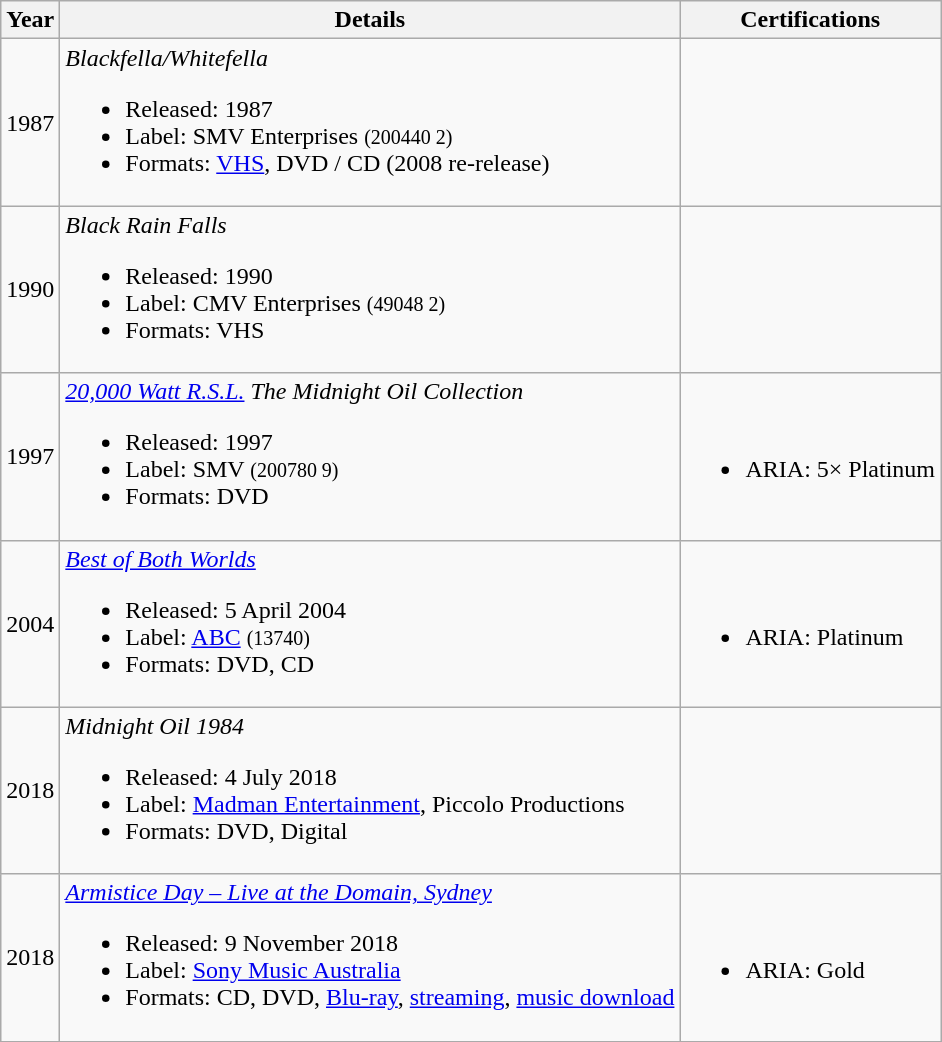<table class="wikitable" border="1">
<tr>
<th>Year</th>
<th>Details</th>
<th>Certifications</th>
</tr>
<tr>
<td align="center">1987</td>
<td><em>Blackfella/Whitefella</em><br><ul><li>Released: 1987</li><li>Label: SMV Enterprises <small>(200440 2)</small></li><li>Formats: <a href='#'>VHS</a>, DVD / CD (2008 re-release)</li></ul></td>
<td></td>
</tr>
<tr>
<td align="center">1990</td>
<td><em>Black Rain Falls</em><br><ul><li>Released: 1990</li><li>Label: CMV Enterprises <small>(49048 2)</small></li><li>Formats: VHS</li></ul></td>
<td></td>
</tr>
<tr>
<td align="center">1997</td>
<td><em><a href='#'>20,000 Watt R.S.L.</a> The Midnight Oil Collection</em><br><ul><li>Released: 1997</li><li>Label: SMV <small>(200780 9)</small></li><li>Formats: DVD</li></ul></td>
<td><br><ul><li>ARIA: 5× Platinum</li></ul></td>
</tr>
<tr>
<td align="center">2004</td>
<td><em><a href='#'>Best of Both Worlds</a></em><br><ul><li>Released: 5 April 2004</li><li>Label: <a href='#'>ABC</a> <small>(13740)</small></li><li>Formats: DVD, CD</li></ul></td>
<td><br><ul><li>ARIA: Platinum</li></ul></td>
</tr>
<tr>
<td align="center">2018</td>
<td><em>Midnight Oil 1984</em><br><ul><li>Released: 4 July 2018</li><li>Label: <a href='#'>Madman Entertainment</a>, Piccolo Productions</li><li>Formats: DVD, Digital</li></ul></td>
<td></td>
</tr>
<tr>
<td align="center">2018</td>
<td><em><a href='#'>Armistice Day – Live at the Domain, Sydney</a></em><br><ul><li>Released: 9 November 2018</li><li>Label: <a href='#'>Sony Music Australia</a></li><li>Formats: CD, DVD, <a href='#'>Blu-ray</a>, <a href='#'>streaming</a>, <a href='#'>music download</a></li></ul></td>
<td><br><ul><li>ARIA: Gold</li></ul></td>
</tr>
<tr>
</tr>
</table>
